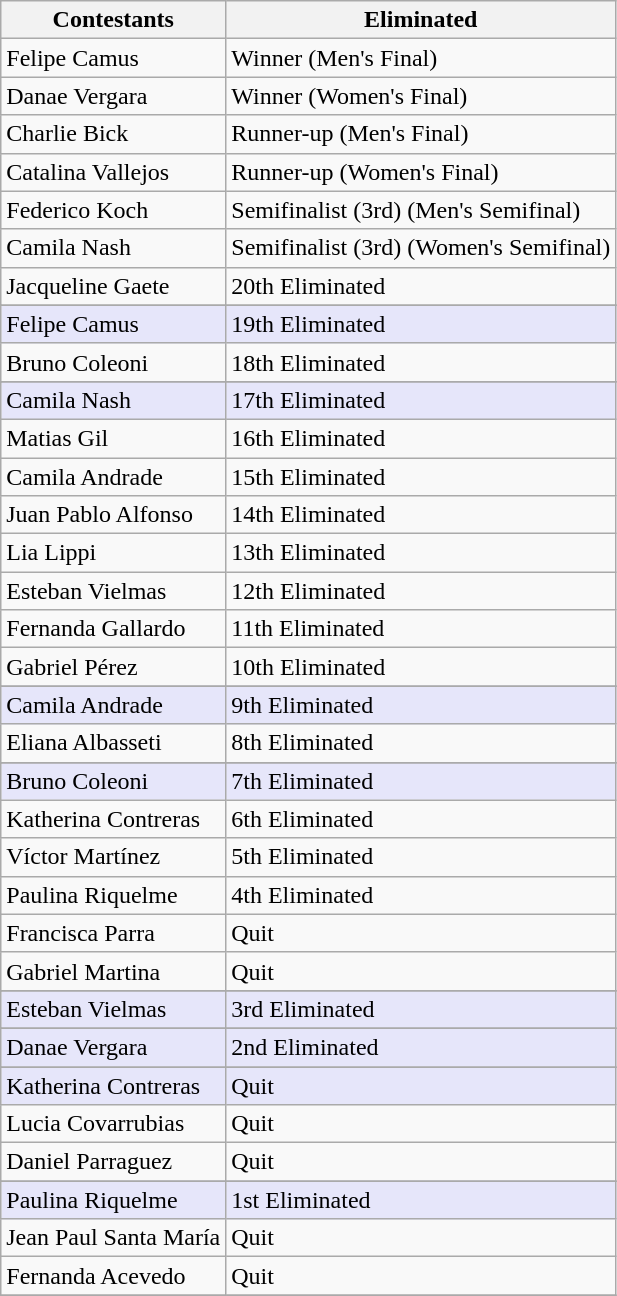<table class="wikitable">
<tr>
<th>Contestants</th>
<th>Eliminated</th>
</tr>
<tr>
<td> Felipe Camus</td>
<td>Winner (Men's Final)</td>
</tr>
<tr>
<td> Danae Vergara</td>
<td>Winner (Women's Final)</td>
</tr>
<tr>
<td> Charlie Bick</td>
<td>Runner-up (Men's Final)</td>
</tr>
<tr>
<td> Catalina Vallejos</td>
<td>Runner-up (Women's Final)</td>
</tr>
<tr>
<td> Federico Koch</td>
<td>Semifinalist (3rd) (Men's Semifinal)</td>
</tr>
<tr>
<td> Camila Nash</td>
<td>Semifinalist (3rd) (Women's Semifinal)</td>
</tr>
<tr>
<td> Jacqueline Gaete</td>
<td>20th Eliminated</td>
</tr>
<tr>
</tr>
<tr bgcolor=lavender>
<td> Felipe Camus</td>
<td>19th Eliminated</td>
</tr>
<tr>
<td> Bruno Coleoni</td>
<td>18th Eliminated</td>
</tr>
<tr>
</tr>
<tr bgcolor=lavender>
<td> Camila Nash</td>
<td>17th Eliminated</td>
</tr>
<tr>
<td> Matias Gil</td>
<td>16th Eliminated</td>
</tr>
<tr>
<td> Camila Andrade</td>
<td>15th Eliminated</td>
</tr>
<tr>
<td> Juan Pablo Alfonso</td>
<td>14th Eliminated</td>
</tr>
<tr>
<td> Lia Lippi</td>
<td>13th Eliminated</td>
</tr>
<tr>
<td> Esteban Vielmas</td>
<td>12th Eliminated</td>
</tr>
<tr>
<td> Fernanda Gallardo</td>
<td>11th Eliminated</td>
</tr>
<tr>
<td> Gabriel Pérez</td>
<td>10th Eliminated</td>
</tr>
<tr>
</tr>
<tr bgcolor=lavender>
<td> Camila Andrade</td>
<td>9th Eliminated</td>
</tr>
<tr>
<td> Eliana Albasseti</td>
<td>8th Eliminated</td>
</tr>
<tr>
</tr>
<tr bgcolor=lavender>
<td> Bruno Coleoni</td>
<td>7th Eliminated</td>
</tr>
<tr>
<td> Katherina Contreras</td>
<td>6th Eliminated</td>
</tr>
<tr>
<td> Víctor Martínez</td>
<td>5th Eliminated</td>
</tr>
<tr>
<td> Paulina Riquelme</td>
<td>4th Eliminated</td>
</tr>
<tr>
<td> Francisca Parra</td>
<td>Quit</td>
</tr>
<tr>
<td> Gabriel Martina</td>
<td>Quit</td>
</tr>
<tr>
</tr>
<tr bgcolor=lavender>
<td> Esteban Vielmas</td>
<td>3rd Eliminated</td>
</tr>
<tr>
</tr>
<tr bgcolor=lavender>
<td> Danae Vergara</td>
<td>2nd Eliminated</td>
</tr>
<tr>
</tr>
<tr bgcolor=lavender>
<td> Katherina Contreras</td>
<td>Quit</td>
</tr>
<tr>
<td> Lucia Covarrubias</td>
<td>Quit</td>
</tr>
<tr>
<td> Daniel Parraguez</td>
<td>Quit</td>
</tr>
<tr>
</tr>
<tr bgcolor=lavender>
<td> Paulina Riquelme</td>
<td>1st Eliminated</td>
</tr>
<tr>
<td> Jean Paul Santa María</td>
<td>Quit</td>
</tr>
<tr>
<td> Fernanda Acevedo</td>
<td>Quit</td>
</tr>
<tr>
</tr>
</table>
